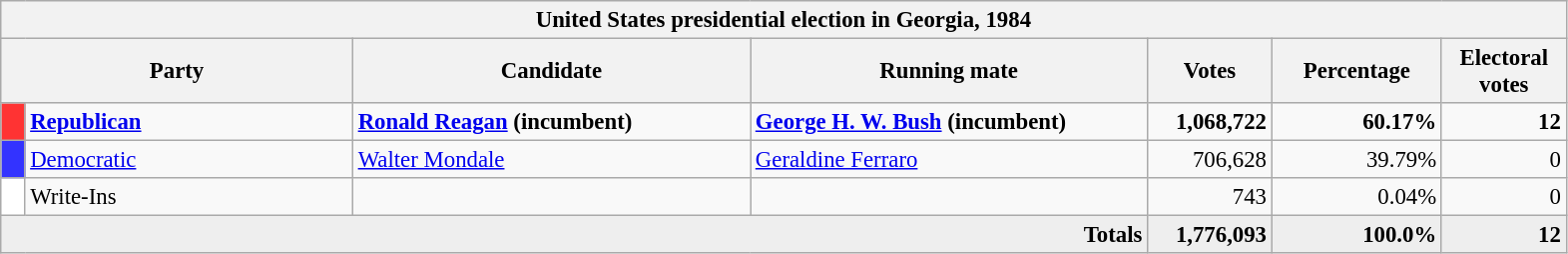<table class="wikitable" style="font-size: 95%;">
<tr>
<th colspan="7">United States presidential election in Georgia, 1984</th>
</tr>
<tr>
<th colspan="2" style="width: 15em">Party</th>
<th style="width: 17em">Candidate</th>
<th style="width: 17em">Running mate</th>
<th style="width: 5em">Votes</th>
<th style="width: 7em">Percentage</th>
<th style="width: 5em">Electoral votes</th>
</tr>
<tr>
<th style="background:#f33; width:3px;"></th>
<td style="width: 130px"><strong><a href='#'>Republican</a></strong></td>
<td><strong><a href='#'>Ronald Reagan</a></strong> <strong>(incumbent)</strong></td>
<td><strong><a href='#'>George H. W. Bush</a></strong> <strong>(incumbent)</strong></td>
<td style="text-align:right;"><strong>1,068,722</strong></td>
<td style="text-align:right;"><strong>60.17%</strong></td>
<td style="text-align:right;"><strong>12</strong></td>
</tr>
<tr>
<th style="background:#33f; width:3px;"></th>
<td style="width: 130px"><a href='#'>Democratic</a></td>
<td><a href='#'>Walter Mondale</a></td>
<td><a href='#'>Geraldine Ferraro</a></td>
<td style="text-align:right;">706,628</td>
<td style="text-align:right;">39.79%</td>
<td style="text-align:right;">0</td>
</tr>
<tr>
<th style="background:#FFFFFF; width:3px;"></th>
<td style="width: 130px">Write-Ins</td>
<td></td>
<td></td>
<td style="text-align:right;">743</td>
<td style="text-align:right;">0.04%</td>
<td style="text-align:right;">0</td>
</tr>
<tr style="background:#eee; text-align:right;">
<td colspan="4"><strong>Totals</strong></td>
<td><strong>1,776,093</strong></td>
<td><strong>100.0%</strong></td>
<td><strong>12</strong></td>
</tr>
</table>
